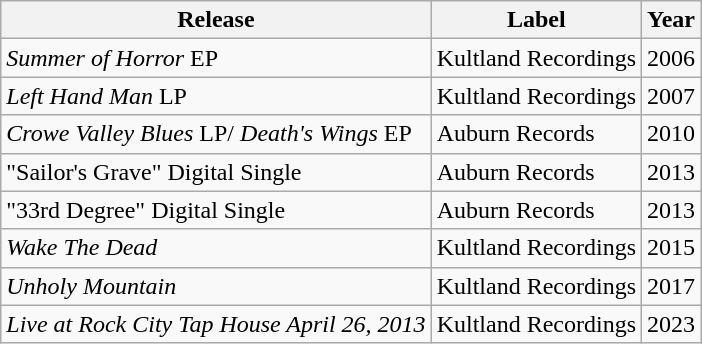<table class="wikitable">
<tr>
<th>Release</th>
<th>Label</th>
<th>Year</th>
</tr>
<tr>
<td><em>Summer of Horror</em> EP</td>
<td>Kultland Recordings</td>
<td>2006</td>
</tr>
<tr>
<td><em>Left Hand Man</em> LP</td>
<td>Kultland Recordings</td>
<td>2007</td>
</tr>
<tr>
<td><em>Crowe Valley Blues</em> LP/ <em>Death's Wings</em> EP</td>
<td>Auburn Records</td>
<td>2010</td>
</tr>
<tr>
<td>"Sailor's Grave" Digital Single</td>
<td>Auburn Records</td>
<td>2013</td>
</tr>
<tr>
<td>"33rd Degree" Digital Single</td>
<td>Auburn Records</td>
<td>2013</td>
</tr>
<tr>
<td><em>Wake The Dead</em></td>
<td>Kultland Recordings</td>
<td>2015</td>
</tr>
<tr>
<td><em>Unholy Mountain</em></td>
<td>Kultland Recordings</td>
<td>2017</td>
</tr>
<tr>
<td><em>Live at Rock City Tap House April 26, 2013</em></td>
<td>Kultland Recordings</td>
<td>2023</td>
</tr>
</table>
